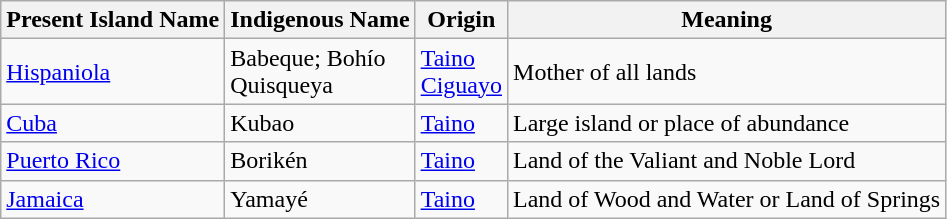<table class="wikitable">
<tr>
<th>Present Island Name</th>
<th>Indigenous Name</th>
<th>Origin</th>
<th>Meaning</th>
</tr>
<tr>
<td><a href='#'>Hispaniola</a></td>
<td>Babeque; Bohío<br>Quisqueya</td>
<td><a href='#'>Taino</a><br><a href='#'>Ciguayo</a></td>
<td>Mother of all lands</td>
</tr>
<tr>
<td><a href='#'>Cuba</a></td>
<td>Kubao</td>
<td><a href='#'>Taino</a></td>
<td>Large island or place of abundance</td>
</tr>
<tr>
<td><a href='#'>Puerto Rico</a></td>
<td>Borikén</td>
<td><a href='#'>Taino</a></td>
<td>Land of the Valiant and Noble Lord</td>
</tr>
<tr>
<td><a href='#'>Jamaica</a></td>
<td>Yamayé</td>
<td><a href='#'>Taino</a></td>
<td>Land of Wood and Water or Land of Springs</td>
</tr>
</table>
